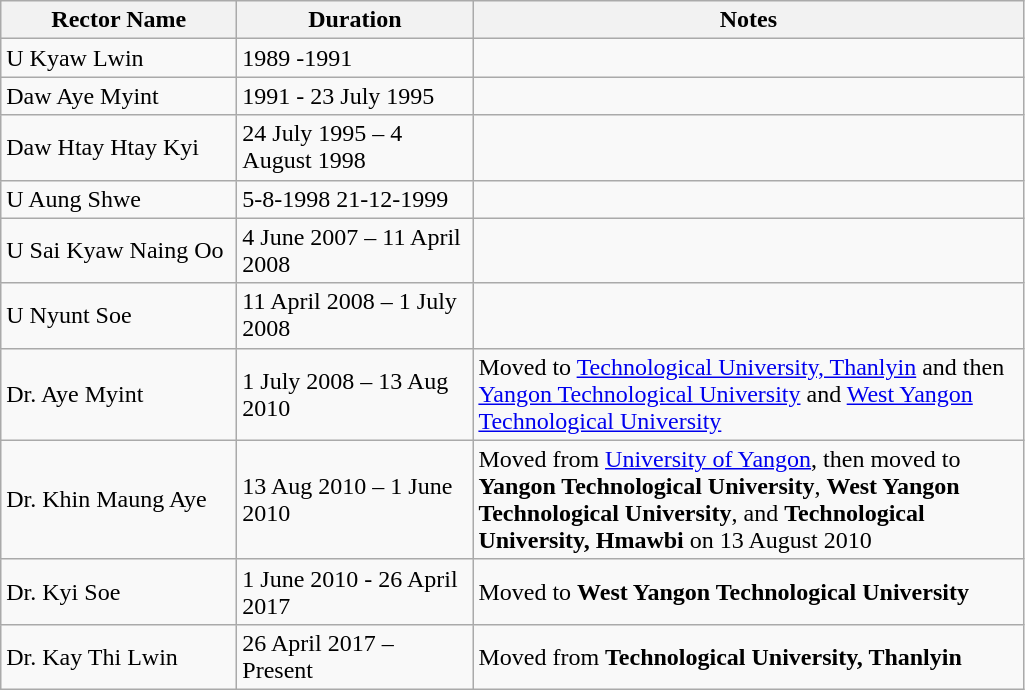<table class="wikitable" border="1">
<tr>
<th width="150">Rector Name</th>
<th width="150">Duration</th>
<th width="360">Notes</th>
</tr>
<tr>
<td>U Kyaw Lwin</td>
<td>1989 -1991</td>
<td></td>
</tr>
<tr>
<td>Daw Aye Myint</td>
<td>1991 - 23 July 1995</td>
<td></td>
</tr>
<tr>
<td>Daw Htay Htay Kyi</td>
<td>24 July 1995 – 4 August 1998</td>
<td></td>
</tr>
<tr>
<td>U Aung Shwe</td>
<td>5-8-1998 21-12-1999</td>
<td></td>
</tr>
<tr>
<td>U Sai Kyaw Naing Oo</td>
<td>4 June 2007 – 11 April 2008</td>
<td></td>
</tr>
<tr>
<td>U Nyunt Soe</td>
<td>11 April 2008 – 1 July 2008</td>
<td></td>
</tr>
<tr>
<td>Dr. Aye Myint</td>
<td>1 July 2008 – 13 Aug 2010</td>
<td>Moved to <a href='#'>Technological University, Thanlyin</a> and then <a href='#'>Yangon Technological University</a> and <a href='#'>West Yangon Technological University</a></td>
</tr>
<tr>
<td>Dr. Khin Maung Aye</td>
<td>13 Aug 2010 – 1 June 2010</td>
<td>Moved from <a href='#'>University of Yangon</a>, then moved to <strong>Yangon Technological University</strong>, <strong>West Yangon Technological University</strong>, and <strong>Technological University, Hmawbi</strong> on 13 August 2010</td>
</tr>
<tr>
<td>Dr. Kyi Soe</td>
<td>1 June 2010 - 26 April 2017</td>
<td>Moved to <strong>West Yangon Technological University</strong></td>
</tr>
<tr>
<td>Dr. Kay Thi Lwin</td>
<td>26 April 2017 – Present</td>
<td>Moved from <strong>Technological University, Thanlyin</strong></td>
</tr>
</table>
